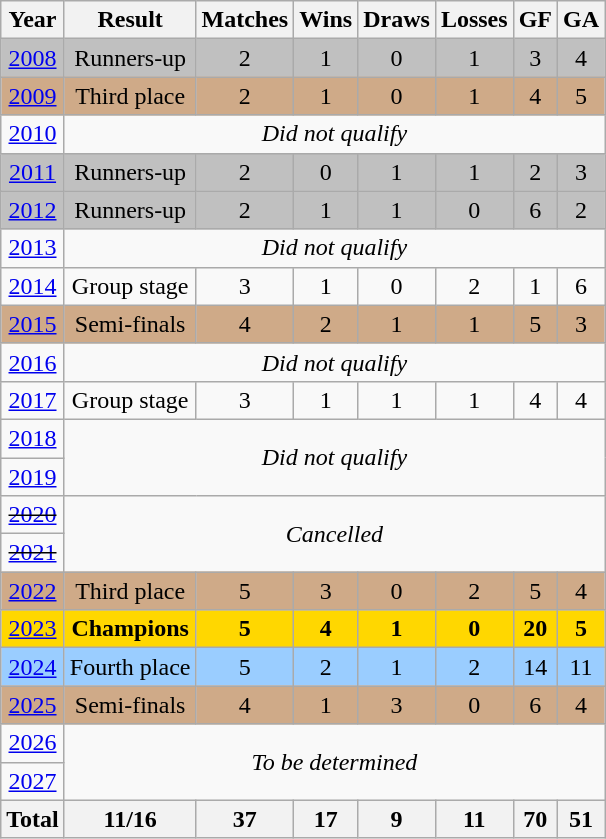<table class="wikitable" style="text-align: center;">
<tr>
<th>Year</th>
<th>Result</th>
<th>Matches</th>
<th>Wins</th>
<th>Draws</th>
<th>Losses</th>
<th>GF</th>
<th>GA</th>
</tr>
<tr style="background:silver;">
<td> <a href='#'>2008</a></td>
<td>Runners-up</td>
<td>2</td>
<td>1</td>
<td>0</td>
<td>1</td>
<td>3</td>
<td>4</td>
</tr>
<tr style="background:#cfaa88;">
<td> <a href='#'>2009</a></td>
<td>Third place</td>
<td>2</td>
<td>1</td>
<td>0</td>
<td>1</td>
<td>4</td>
<td>5</td>
</tr>
<tr>
<td> <a href='#'>2010</a></td>
<td colspan=7><em>Did not qualify</em></td>
</tr>
<tr style="background:silver;">
<td> <a href='#'>2011</a></td>
<td>Runners-up</td>
<td>2</td>
<td>0</td>
<td>1</td>
<td>1</td>
<td>2</td>
<td>3</td>
</tr>
<tr style="background:silver;">
<td> <a href='#'>2012</a></td>
<td>Runners-up</td>
<td>2</td>
<td>1</td>
<td>1</td>
<td>0</td>
<td>6</td>
<td>2</td>
</tr>
<tr>
<td> <a href='#'>2013</a></td>
<td colspan=7><em>Did not qualify </em></td>
</tr>
<tr>
<td> <a href='#'>2014</a></td>
<td>Group stage</td>
<td>3</td>
<td>1</td>
<td>0</td>
<td>2</td>
<td>1</td>
<td>6</td>
</tr>
<tr style="background:#cfaa88;">
<td> <a href='#'>2015</a></td>
<td>Semi-finals</td>
<td>4</td>
<td>2</td>
<td>1</td>
<td>1</td>
<td>5</td>
<td>3</td>
</tr>
<tr>
<td> <a href='#'>2016</a></td>
<td colspan=7><em>Did not qualify</em></td>
</tr>
<tr>
<td> <a href='#'>2017</a></td>
<td>Group stage</td>
<td>3</td>
<td>1</td>
<td>1</td>
<td>1</td>
<td>4</td>
<td>4</td>
</tr>
<tr>
<td> <a href='#'>2018</a></td>
<td rowspan=2 colspan=7><em>Did not qualify</em></td>
</tr>
<tr>
<td> <a href='#'>2019</a></td>
</tr>
<tr>
<td> <s><a href='#'>2020</a></s></td>
<td rowspan=2 colspan=7><em>Cancelled</em></td>
</tr>
<tr>
<td> <s><a href='#'>2021</a></s></td>
</tr>
<tr style="background:#cfaa88;">
<td> <a href='#'>2022</a></td>
<td>Third place</td>
<td>5</td>
<td>3</td>
<td>0</td>
<td>2</td>
<td>5</td>
<td>4</td>
</tr>
<tr style="background:gold;">
<td> <a href='#'>2023</a></td>
<td><strong>Champions</strong></td>
<td><strong>5</strong></td>
<td><strong>4</strong></td>
<td><strong>1</strong></td>
<td><strong>0</strong></td>
<td><strong>20</strong></td>
<td><strong>5</strong></td>
</tr>
<tr style="background:#9acdff;">
<td> <a href='#'>2024</a></td>
<td>Fourth place</td>
<td>5</td>
<td>2</td>
<td>1</td>
<td>2</td>
<td>14</td>
<td>11</td>
</tr>
<tr style="background:#cfaa88;">
<td> <a href='#'>2025</a></td>
<td>Semi-finals</td>
<td>4</td>
<td>1</td>
<td>3</td>
<td>0</td>
<td>6</td>
<td>4</td>
</tr>
<tr>
<td> <a href='#'>2026</a></td>
<td colspan=8 rowspan=2><em>To be determined</em></td>
</tr>
<tr>
<td> <a href='#'>2027</a></td>
</tr>
<tr>
<th><strong>Total</strong></th>
<th>11/16</th>
<th>37</th>
<th>17</th>
<th>9</th>
<th>11</th>
<th>70</th>
<th>51</th>
</tr>
</table>
